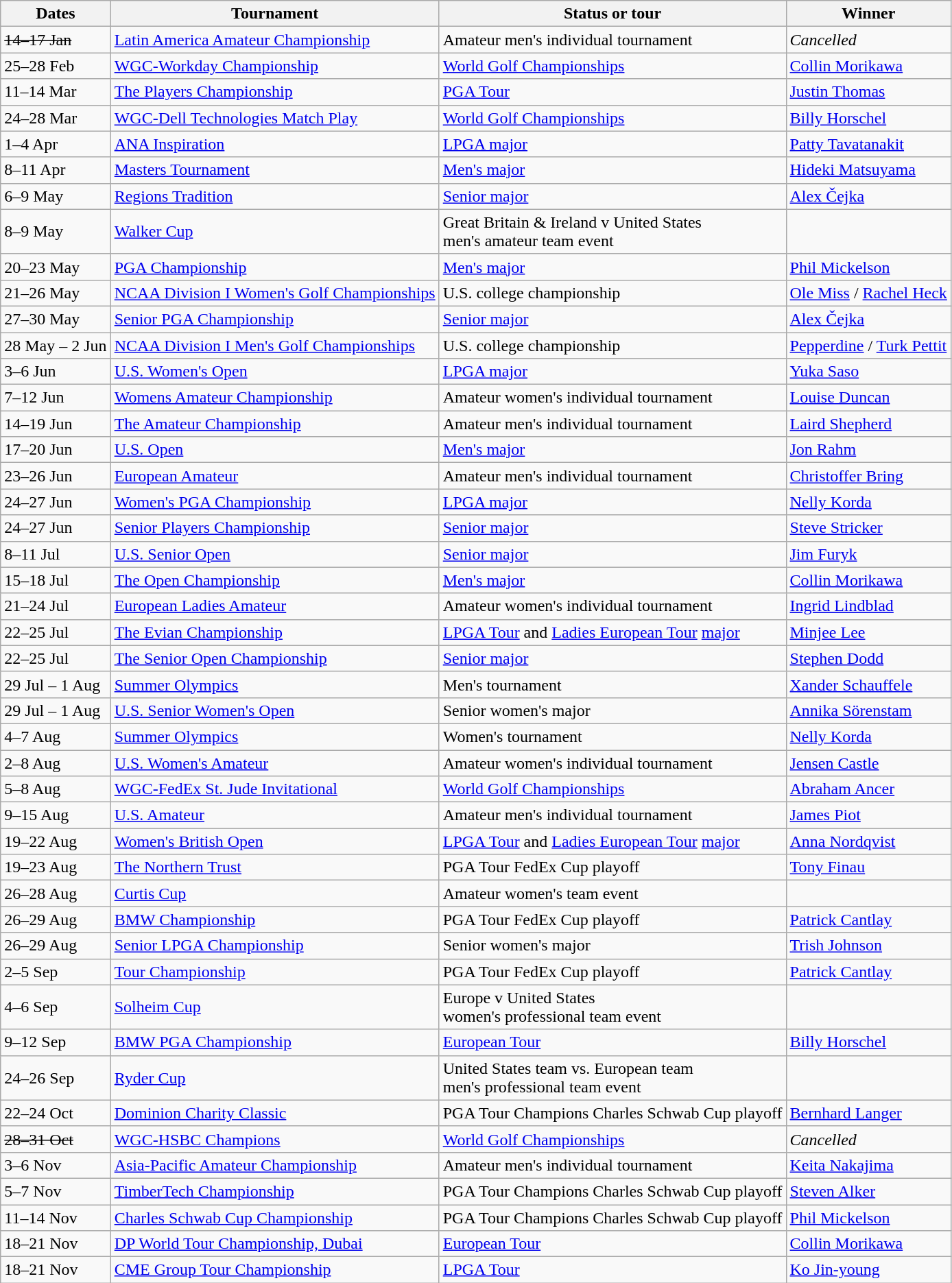<table class="wikitable">
<tr>
<th>Dates</th>
<th>Tournament</th>
<th>Status or tour</th>
<th>Winner</th>
</tr>
<tr>
<td><s>14–17 Jan</s></td>
<td><a href='#'>Latin America Amateur Championship</a></td>
<td>Amateur men's individual tournament</td>
<td><em>Cancelled</em></td>
</tr>
<tr>
<td>25–28 Feb</td>
<td><a href='#'>WGC-Workday Championship</a></td>
<td><a href='#'>World Golf Championships</a></td>
<td> <a href='#'>Collin Morikawa</a></td>
</tr>
<tr>
<td>11–14 Mar</td>
<td><a href='#'>The Players Championship</a></td>
<td><a href='#'>PGA Tour</a></td>
<td> <a href='#'>Justin Thomas</a></td>
</tr>
<tr>
<td>24–28 Mar</td>
<td><a href='#'>WGC-Dell Technologies Match Play</a></td>
<td><a href='#'>World Golf Championships</a></td>
<td> <a href='#'>Billy Horschel</a></td>
</tr>
<tr>
<td>1–4 Apr</td>
<td><a href='#'>ANA Inspiration</a></td>
<td><a href='#'>LPGA major</a></td>
<td> <a href='#'>Patty Tavatanakit</a></td>
</tr>
<tr>
<td>8–11 Apr</td>
<td><a href='#'>Masters Tournament</a></td>
<td><a href='#'>Men's major</a></td>
<td> <a href='#'>Hideki Matsuyama</a></td>
</tr>
<tr>
<td>6–9 May</td>
<td><a href='#'>Regions Tradition</a></td>
<td><a href='#'>Senior major</a></td>
<td> <a href='#'>Alex Čejka</a></td>
</tr>
<tr>
<td>8–9 May</td>
<td><a href='#'>Walker Cup</a></td>
<td>Great Britain & Ireland v United States<br>men's amateur team event</td>
<td></td>
</tr>
<tr>
<td>20–23 May</td>
<td><a href='#'>PGA Championship</a></td>
<td><a href='#'>Men's major</a></td>
<td> <a href='#'>Phil Mickelson</a></td>
</tr>
<tr>
<td>21–26 May</td>
<td><a href='#'>NCAA Division I Women's Golf Championships</a></td>
<td>U.S. college championship</td>
<td><a href='#'>Ole Miss</a> / <a href='#'>Rachel Heck</a></td>
</tr>
<tr>
<td>27–30 May</td>
<td><a href='#'>Senior PGA Championship</a></td>
<td><a href='#'>Senior major</a></td>
<td> <a href='#'>Alex Čejka</a></td>
</tr>
<tr>
<td>28 May – 2 Jun</td>
<td><a href='#'>NCAA Division I Men's Golf Championships</a></td>
<td>U.S. college championship</td>
<td><a href='#'>Pepperdine</a> / <a href='#'>Turk Pettit</a></td>
</tr>
<tr>
<td>3–6 Jun</td>
<td><a href='#'>U.S. Women's Open</a></td>
<td><a href='#'>LPGA major</a></td>
<td> <a href='#'>Yuka Saso</a></td>
</tr>
<tr>
<td>7–12 Jun</td>
<td><a href='#'>Womens Amateur Championship</a></td>
<td>Amateur women's individual tournament</td>
<td> <a href='#'>Louise Duncan</a></td>
</tr>
<tr>
<td>14–19 Jun</td>
<td><a href='#'>The Amateur Championship</a></td>
<td>Amateur men's individual tournament</td>
<td> <a href='#'>Laird Shepherd</a></td>
</tr>
<tr>
<td>17–20 Jun</td>
<td><a href='#'>U.S. Open</a></td>
<td><a href='#'>Men's major</a></td>
<td> <a href='#'>Jon Rahm</a></td>
</tr>
<tr>
<td>23–26 Jun</td>
<td><a href='#'>European Amateur</a></td>
<td>Amateur men's individual tournament</td>
<td> <a href='#'>Christoffer Bring</a></td>
</tr>
<tr>
<td>24–27 Jun</td>
<td><a href='#'>Women's PGA Championship</a></td>
<td><a href='#'>LPGA major</a></td>
<td> <a href='#'>Nelly Korda</a></td>
</tr>
<tr>
<td>24–27 Jun</td>
<td><a href='#'>Senior Players Championship</a></td>
<td><a href='#'>Senior major</a></td>
<td> <a href='#'>Steve Stricker</a></td>
</tr>
<tr>
<td>8–11 Jul</td>
<td><a href='#'>U.S. Senior Open</a></td>
<td><a href='#'>Senior major</a></td>
<td> <a href='#'>Jim Furyk</a></td>
</tr>
<tr>
<td>15–18 Jul</td>
<td><a href='#'>The Open Championship</a></td>
<td><a href='#'>Men's major</a></td>
<td> <a href='#'>Collin Morikawa</a></td>
</tr>
<tr>
<td>21–24 Jul</td>
<td><a href='#'>European Ladies Amateur</a></td>
<td>Amateur women's individual tournament</td>
<td> <a href='#'>Ingrid Lindblad</a></td>
</tr>
<tr>
<td>22–25 Jul</td>
<td><a href='#'>The Evian Championship</a></td>
<td><a href='#'>LPGA Tour</a> and <a href='#'>Ladies European Tour</a> <a href='#'>major</a></td>
<td> <a href='#'>Minjee Lee</a></td>
</tr>
<tr>
<td>22–25 Jul</td>
<td><a href='#'>The Senior Open Championship</a></td>
<td><a href='#'>Senior major</a></td>
<td> <a href='#'>Stephen Dodd</a></td>
</tr>
<tr>
<td>29 Jul – 1 Aug</td>
<td><a href='#'>Summer Olympics</a></td>
<td>Men's tournament</td>
<td> <a href='#'>Xander Schauffele</a></td>
</tr>
<tr>
<td>29 Jul – 1 Aug</td>
<td><a href='#'>U.S. Senior Women's Open</a></td>
<td>Senior women's major</td>
<td> <a href='#'>Annika Sörenstam</a></td>
</tr>
<tr>
<td>4–7 Aug</td>
<td><a href='#'>Summer Olympics</a></td>
<td>Women's tournament</td>
<td> <a href='#'>Nelly Korda</a></td>
</tr>
<tr>
<td>2–8 Aug</td>
<td><a href='#'>U.S. Women's Amateur</a></td>
<td>Amateur women's individual tournament</td>
<td> <a href='#'>Jensen Castle</a></td>
</tr>
<tr>
<td>5–8 Aug</td>
<td><a href='#'>WGC-FedEx St. Jude Invitational</a></td>
<td><a href='#'>World Golf Championships</a></td>
<td> <a href='#'>Abraham Ancer</a></td>
</tr>
<tr>
<td>9–15 Aug</td>
<td><a href='#'>U.S. Amateur</a></td>
<td>Amateur men's individual tournament</td>
<td> <a href='#'>James Piot</a></td>
</tr>
<tr>
<td>19–22 Aug</td>
<td><a href='#'>Women's British Open</a></td>
<td><a href='#'>LPGA Tour</a> and <a href='#'>Ladies European Tour</a> <a href='#'>major</a></td>
<td> <a href='#'>Anna Nordqvist</a></td>
</tr>
<tr>
<td>19–23 Aug</td>
<td><a href='#'>The Northern Trust</a></td>
<td>PGA Tour FedEx Cup playoff</td>
<td> <a href='#'>Tony Finau</a></td>
</tr>
<tr>
<td>26–28 Aug</td>
<td><a href='#'>Curtis Cup</a></td>
<td>Amateur women's  team event</td>
<td></td>
</tr>
<tr>
<td>26–29 Aug</td>
<td><a href='#'>BMW Championship</a></td>
<td>PGA Tour FedEx Cup playoff</td>
<td> <a href='#'>Patrick Cantlay</a></td>
</tr>
<tr>
<td>26–29 Aug</td>
<td><a href='#'>Senior LPGA Championship</a></td>
<td>Senior women's major</td>
<td> <a href='#'>Trish Johnson</a></td>
</tr>
<tr>
<td>2–5 Sep</td>
<td><a href='#'>Tour Championship</a></td>
<td>PGA Tour FedEx Cup playoff</td>
<td> <a href='#'>Patrick Cantlay</a></td>
</tr>
<tr>
<td>4–6 Sep</td>
<td><a href='#'>Solheim Cup</a></td>
<td>Europe v United States<br>women's professional team event</td>
<td></td>
</tr>
<tr>
<td>9–12 Sep</td>
<td><a href='#'>BMW PGA Championship</a></td>
<td><a href='#'>European Tour</a></td>
<td> <a href='#'>Billy Horschel</a></td>
</tr>
<tr>
<td>24–26 Sep</td>
<td><a href='#'>Ryder Cup</a></td>
<td>United States team vs. European team<br>men's professional team event</td>
<td></td>
</tr>
<tr>
<td>22–24 Oct</td>
<td><a href='#'>Dominion Charity Classic</a></td>
<td>PGA Tour Champions Charles Schwab Cup playoff</td>
<td> <a href='#'>Bernhard Langer</a></td>
</tr>
<tr>
<td><s>28–31 Oct</s></td>
<td><a href='#'>WGC-HSBC Champions</a></td>
<td><a href='#'>World Golf Championships</a></td>
<td><em>Cancelled</em></td>
</tr>
<tr>
<td>3–6 Nov</td>
<td><a href='#'>Asia-Pacific Amateur Championship</a></td>
<td>Amateur men's individual tournament</td>
<td> <a href='#'>Keita Nakajima</a></td>
</tr>
<tr>
<td>5–7 Nov</td>
<td><a href='#'>TimberTech Championship </a></td>
<td>PGA Tour Champions Charles Schwab Cup playoff</td>
<td> <a href='#'>Steven Alker</a></td>
</tr>
<tr>
<td>11–14 Nov</td>
<td><a href='#'>Charles Schwab Cup Championship</a></td>
<td>PGA Tour Champions Charles Schwab Cup playoff</td>
<td> <a href='#'>Phil Mickelson</a></td>
</tr>
<tr>
<td>18–21 Nov</td>
<td><a href='#'>DP World Tour Championship, Dubai</a></td>
<td><a href='#'>European Tour</a></td>
<td> <a href='#'>Collin Morikawa</a></td>
</tr>
<tr>
<td>18–21 Nov</td>
<td><a href='#'>CME Group Tour Championship</a></td>
<td><a href='#'>LPGA Tour</a></td>
<td> <a href='#'>Ko Jin-young</a></td>
</tr>
</table>
